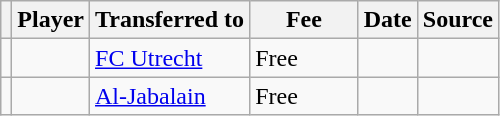<table class="wikitable plainrowheaders sortable">
<tr>
<th></th>
<th scope="col">Player</th>
<th>Transferred to</th>
<th style="width: 65px;">Fee</th>
<th scope="col">Date</th>
<th scope="col">Source</th>
</tr>
<tr>
<td align="center"></td>
<td></td>
<td> <a href='#'>FC Utrecht</a></td>
<td>Free</td>
<td></td>
<td></td>
</tr>
<tr>
<td align="center"></td>
<td></td>
<td> <a href='#'>Al-Jabalain</a></td>
<td>Free</td>
<td></td>
<td></td>
</tr>
</table>
